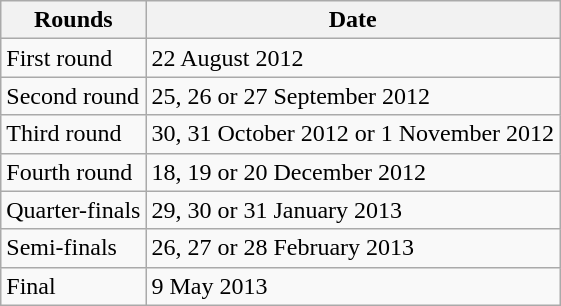<table class="wikitable">
<tr>
<th>Rounds</th>
<th>Date</th>
</tr>
<tr>
<td>First round</td>
<td>22 August 2012</td>
</tr>
<tr>
<td>Second round</td>
<td>25, 26 or 27 September 2012</td>
</tr>
<tr>
<td>Third round</td>
<td>30, 31 October 2012 or 1 November 2012</td>
</tr>
<tr>
<td>Fourth round</td>
<td>18, 19 or 20 December 2012</td>
</tr>
<tr>
<td>Quarter-finals</td>
<td>29, 30 or 31 January 2013</td>
</tr>
<tr>
<td>Semi-finals</td>
<td>26, 27 or 28 February 2013</td>
</tr>
<tr>
<td>Final</td>
<td>9 May 2013</td>
</tr>
</table>
